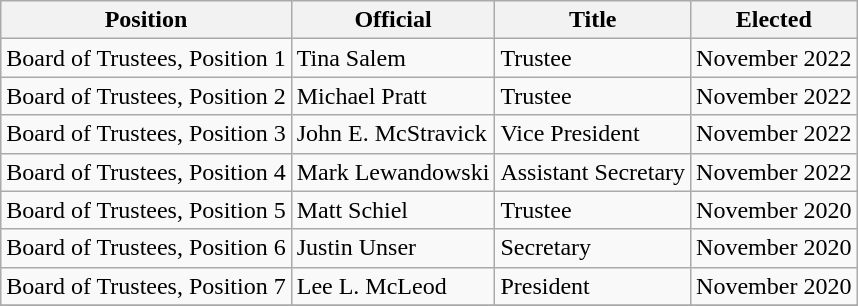<table class="wikitable">
<tr>
<th>Position</th>
<th>Official</th>
<th>Title</th>
<th>Elected</th>
</tr>
<tr>
<td>Board of Trustees, Position 1</td>
<td>Tina Salem</td>
<td>Trustee</td>
<td>November 2022</td>
</tr>
<tr>
<td>Board of Trustees, Position 2</td>
<td>Michael Pratt</td>
<td>Trustee</td>
<td>November 2022</td>
</tr>
<tr>
<td>Board of Trustees, Position 3</td>
<td>John E. McStravick</td>
<td>Vice President</td>
<td>November 2022</td>
</tr>
<tr>
<td>Board of Trustees, Position 4</td>
<td>Mark Lewandowski</td>
<td>Assistant Secretary</td>
<td>November 2022</td>
</tr>
<tr>
<td>Board of Trustees, Position 5</td>
<td>Matt Schiel</td>
<td>Trustee</td>
<td>November 2020</td>
</tr>
<tr>
<td>Board of Trustees, Position 6</td>
<td>Justin Unser</td>
<td>Secretary</td>
<td>November 2020</td>
</tr>
<tr>
<td>Board of Trustees, Position 7</td>
<td>Lee L. McLeod</td>
<td>President</td>
<td>November 2020</td>
</tr>
<tr>
</tr>
</table>
